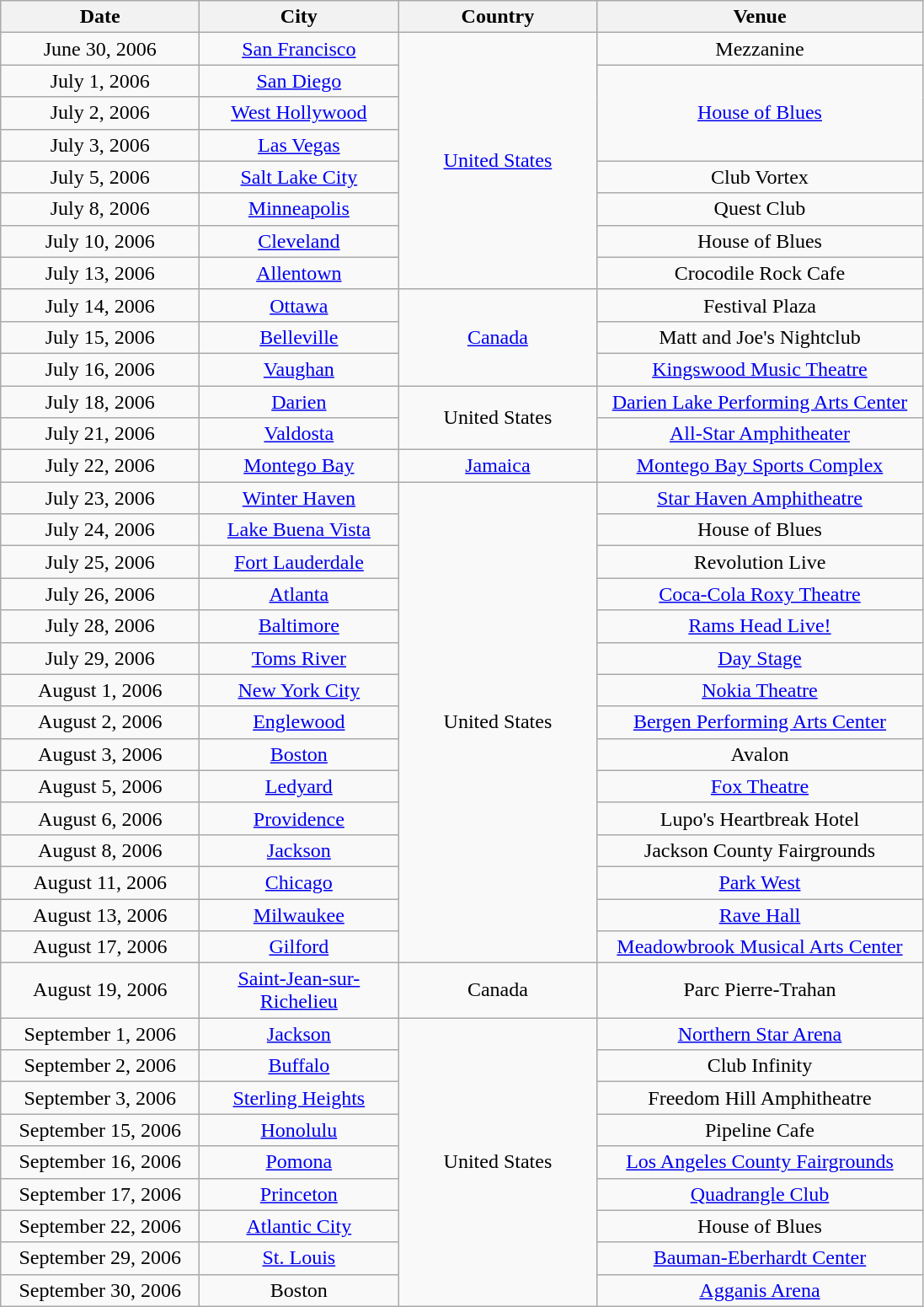<table class="wikitable" style="text-align:center;">
<tr>
<th style="width:150px;">Date</th>
<th style="width:150px;">City</th>
<th style="width:150px;">Country</th>
<th style="width:250px;">Venue</th>
</tr>
<tr>
<td>June 30, 2006</td>
<td><a href='#'>San Francisco</a></td>
<td rowspan="8"><a href='#'>United States</a></td>
<td>Mezzanine</td>
</tr>
<tr>
<td>July 1, 2006</td>
<td><a href='#'>San Diego</a></td>
<td rowspan="3"><a href='#'>House of Blues</a></td>
</tr>
<tr>
<td>July 2, 2006</td>
<td><a href='#'>West Hollywood</a></td>
</tr>
<tr>
<td>July 3, 2006</td>
<td><a href='#'>Las Vegas</a></td>
</tr>
<tr>
<td>July 5, 2006</td>
<td><a href='#'>Salt Lake City</a></td>
<td>Club Vortex</td>
</tr>
<tr>
<td>July 8, 2006</td>
<td><a href='#'>Minneapolis</a></td>
<td>Quest Club</td>
</tr>
<tr>
<td>July 10, 2006</td>
<td><a href='#'>Cleveland</a></td>
<td>House of Blues</td>
</tr>
<tr>
<td>July 13, 2006</td>
<td><a href='#'>Allentown</a></td>
<td>Crocodile Rock Cafe</td>
</tr>
<tr>
<td>July 14, 2006</td>
<td><a href='#'>Ottawa</a></td>
<td rowspan="3"><a href='#'>Canada</a></td>
<td>Festival Plaza</td>
</tr>
<tr>
<td>July 15, 2006</td>
<td><a href='#'>Belleville</a></td>
<td>Matt and Joe's Nightclub</td>
</tr>
<tr>
<td>July 16, 2006</td>
<td><a href='#'>Vaughan</a></td>
<td><a href='#'>Kingswood Music Theatre</a></td>
</tr>
<tr>
<td>July 18, 2006</td>
<td><a href='#'>Darien</a></td>
<td rowspan="2">United States</td>
<td><a href='#'>Darien Lake Performing Arts Center</a></td>
</tr>
<tr>
<td>July 21, 2006</td>
<td><a href='#'>Valdosta</a></td>
<td><a href='#'>All-Star Amphitheater</a></td>
</tr>
<tr>
<td>July 22, 2006</td>
<td><a href='#'>Montego Bay</a></td>
<td><a href='#'>Jamaica</a></td>
<td><a href='#'>Montego Bay Sports Complex</a></td>
</tr>
<tr>
<td>July 23, 2006</td>
<td><a href='#'>Winter Haven</a></td>
<td rowspan="15">United States</td>
<td><a href='#'>Star Haven Amphitheatre</a></td>
</tr>
<tr>
<td>July 24, 2006</td>
<td><a href='#'>Lake Buena Vista</a></td>
<td>House of Blues</td>
</tr>
<tr>
<td>July 25, 2006</td>
<td><a href='#'>Fort Lauderdale</a></td>
<td>Revolution Live</td>
</tr>
<tr>
<td>July 26, 2006</td>
<td><a href='#'>Atlanta</a></td>
<td><a href='#'>Coca-Cola Roxy Theatre</a></td>
</tr>
<tr>
<td>July 28, 2006</td>
<td><a href='#'>Baltimore</a></td>
<td><a href='#'>Rams Head Live!</a></td>
</tr>
<tr>
<td>July 29, 2006</td>
<td><a href='#'>Toms River</a></td>
<td><a href='#'>Day Stage</a></td>
</tr>
<tr>
<td>August 1, 2006</td>
<td><a href='#'>New York City</a></td>
<td><a href='#'>Nokia Theatre</a></td>
</tr>
<tr>
<td>August 2, 2006</td>
<td><a href='#'>Englewood</a></td>
<td><a href='#'>Bergen Performing Arts Center</a></td>
</tr>
<tr>
<td>August 3, 2006</td>
<td><a href='#'>Boston</a></td>
<td>Avalon</td>
</tr>
<tr>
<td>August 5, 2006</td>
<td><a href='#'>Ledyard</a></td>
<td><a href='#'>Fox Theatre</a></td>
</tr>
<tr>
<td>August 6, 2006</td>
<td><a href='#'>Providence</a></td>
<td>Lupo's Heartbreak Hotel</td>
</tr>
<tr>
<td>August 8, 2006</td>
<td><a href='#'>Jackson</a></td>
<td>Jackson County Fairgrounds</td>
</tr>
<tr>
<td>August 11, 2006</td>
<td><a href='#'>Chicago</a></td>
<td><a href='#'>Park West</a></td>
</tr>
<tr>
<td>August 13, 2006</td>
<td><a href='#'>Milwaukee</a></td>
<td><a href='#'>Rave Hall</a></td>
</tr>
<tr>
<td>August 17, 2006</td>
<td><a href='#'>Gilford</a></td>
<td><a href='#'>Meadowbrook Musical Arts Center</a></td>
</tr>
<tr>
<td>August 19, 2006</td>
<td><a href='#'>Saint-Jean-sur-Richelieu</a></td>
<td>Canada</td>
<td>Parc Pierre-Trahan</td>
</tr>
<tr>
<td>September 1, 2006</td>
<td><a href='#'>Jackson</a></td>
<td rowspan="9">United States</td>
<td><a href='#'>Northern Star Arena</a></td>
</tr>
<tr>
<td>September 2, 2006</td>
<td><a href='#'>Buffalo</a></td>
<td>Club Infinity</td>
</tr>
<tr>
<td>September 3, 2006</td>
<td><a href='#'>Sterling Heights</a></td>
<td>Freedom Hill Amphitheatre</td>
</tr>
<tr>
<td>September 15, 2006</td>
<td><a href='#'>Honolulu</a></td>
<td>Pipeline Cafe</td>
</tr>
<tr>
<td>September 16, 2006</td>
<td><a href='#'>Pomona</a></td>
<td><a href='#'>Los Angeles County Fairgrounds</a></td>
</tr>
<tr>
<td>September 17, 2006</td>
<td><a href='#'>Princeton</a></td>
<td><a href='#'>Quadrangle Club</a></td>
</tr>
<tr>
<td>September 22, 2006</td>
<td><a href='#'>Atlantic City</a></td>
<td>House of Blues</td>
</tr>
<tr>
<td>September 29, 2006</td>
<td><a href='#'>St. Louis</a></td>
<td><a href='#'>Bauman-Eberhardt Center</a></td>
</tr>
<tr>
<td>September 30, 2006</td>
<td>Boston</td>
<td><a href='#'>Agganis Arena</a></td>
</tr>
</table>
